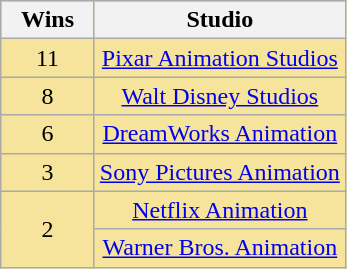<table class="wikitable floatleft" rowspan=4 style="text-align: center; background: #f6e39c">
<tr>
<th scope="col" style="width:55px;">Wins</th>
<th scope="col" style="text-align:center;">Studio</th>
</tr>
<tr>
<td scope=row style="text-align:center">11</td>
<td><a href='#'>Pixar Animation Studios</a></td>
</tr>
<tr>
<td scope=row style="text-align:center">8</td>
<td><a href='#'>Walt Disney Studios</a></td>
</tr>
<tr>
<td scope=row style="text-align:center">6</td>
<td><a href='#'>DreamWorks Animation</a></td>
</tr>
<tr>
<td scope=row style="text-align:center">3</td>
<td><a href='#'>Sony Pictures Animation</a></td>
</tr>
<tr>
<td rowspan="2" scope=row style="text-align:center">2</td>
<td><a href='#'>Netflix Animation</a></td>
</tr>
<tr>
<td><a href='#'>Warner Bros. Animation</a></td>
</tr>
</table>
